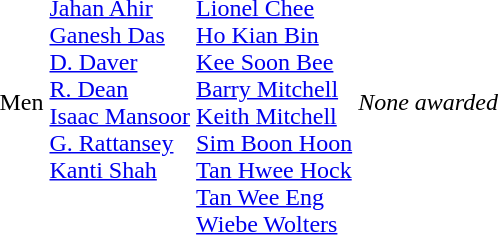<table>
<tr>
<td>Men<br></td>
<td valign=top><br><a href='#'>Jahan Ahir</a><br><a href='#'>Ganesh Das</a><br><a href='#'>D. Daver</a><br><a href='#'>R. Dean</a><br><a href='#'>Isaac Mansoor</a><br><a href='#'>G. Rattansey</a><br><a href='#'>Kanti Shah</a></td>
<td><br><a href='#'>Lionel Chee</a><br><a href='#'>Ho Kian Bin</a><br><a href='#'>Kee Soon Bee</a><br><a href='#'>Barry Mitchell</a><br><a href='#'>Keith Mitchell</a><br><a href='#'>Sim Boon Hoon</a><br><a href='#'>Tan Hwee Hock</a><br><a href='#'>Tan Wee Eng</a><br><a href='#'>Wiebe Wolters</a></td>
<td><em>None awarded</em></td>
</tr>
</table>
